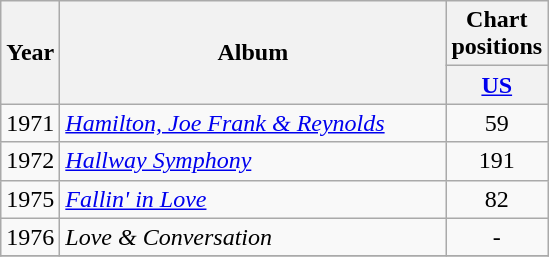<table class="wikitable" style="text-align:center;" border="1">
<tr>
<th rowspan="2">Year</th>
<th rowspan="2" width="250">Album</th>
<th colspan="1" width="50">Chart positions</th>
</tr>
<tr>
<th><a href='#'>US</a></th>
</tr>
<tr>
<td>1971</td>
<td align="left"><em><a href='#'>Hamilton, Joe Frank & Reynolds</a></em></td>
<td>59</td>
</tr>
<tr>
<td>1972</td>
<td align="left"><em><a href='#'>Hallway Symphony</a></em></td>
<td>191</td>
</tr>
<tr>
<td>1975</td>
<td align="left"><em><a href='#'>Fallin' in Love</a></em></td>
<td>82</td>
</tr>
<tr>
<td>1976</td>
<td align="left"><em>Love & Conversation</em></td>
<td>-</td>
</tr>
<tr>
</tr>
</table>
